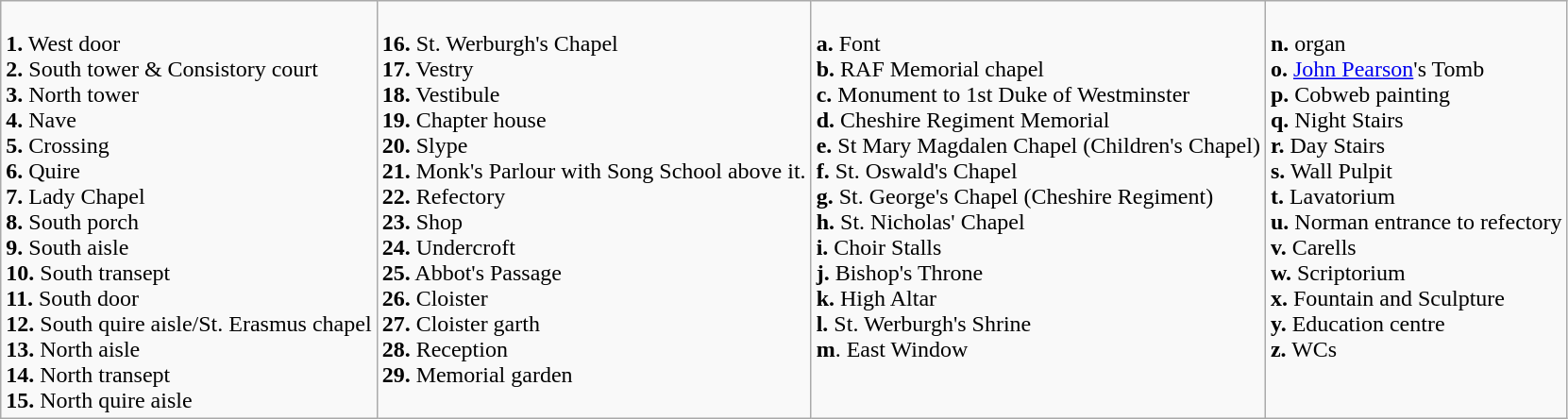<table class="wikitable">
<tr>
<td valign=top><br><strong>1.</strong> West door <br> <strong>2.</strong> South tower & Consistory court <br> <strong>3.</strong> North tower <br> <strong>4.</strong> Nave <br> <strong>5.</strong> Crossing <br> <strong>6.</strong> Quire <br> <strong>7.</strong> Lady Chapel <br> <strong>8.</strong> South porch <br> <strong>9.</strong> South aisle <br> <strong>10.</strong> South transept <br> <strong>11.</strong> South door <br> <strong>12.</strong> South quire aisle/St. Erasmus chapel <br> <strong>13.</strong> North aisle <br> <strong>14.</strong> North transept <br> <strong>15.</strong> North quire aisle <br></td>
<td valign=top><br><strong>16.</strong> St. Werburgh's Chapel <br> <strong>17.</strong> Vestry <br>
<strong>18.</strong> Vestibule <br> <strong>19.</strong> Chapter house <br> <strong>20.</strong> Slype <br> <strong>21.</strong> Monk's Parlour with Song School above it. <br> <strong>22.</strong> Refectory <br> <strong>23.</strong> Shop <br> <strong>24.</strong> Undercroft <br> <strong>25.</strong> Abbot's Passage <br> <strong>26.</strong> Cloister <br> <strong>27.</strong> Cloister garth <br> <strong>28.</strong> Reception <br> <strong>29.</strong> Memorial garden <br></td>
<td valign="top"><br><strong>a.</strong> Font <br> <strong>b.</strong> RAF Memorial chapel <br> <strong>c.</strong> Monument to 1st Duke of Westminster <br> <strong>d.</strong> Cheshire Regiment Memorial <br> <strong>e.</strong> St Mary Magdalen Chapel (Children's Chapel) <br> <strong>f.</strong> St. Oswald's Chapel <br> <strong>g.</strong> St. George's Chapel (Cheshire Regiment) <br> <strong>h.</strong> St. Nicholas' Chapel <br> <strong>i.</strong> Choir Stalls <br> <strong>j.</strong> Bishop's Throne <br> <strong>k.</strong> High Altar <br>
<strong>l.</strong> St. Werburgh's Shrine <br> <strong>m</strong>. East Window <br></td>
<td valign="top"><br><strong>n.</strong> organ <br> <strong>o.</strong> <a href='#'>John Pearson</a>'s Tomb <br> <strong>p.</strong> Cobweb painting <br> <strong>q.</strong> Night Stairs <br> <strong>r.</strong> Day Stairs <br> <strong>s.</strong> Wall Pulpit <br> <strong>t.</strong> Lavatorium <br> <strong>u.</strong> Norman entrance to refectory <br> <strong>v.</strong> Carells <br> <strong>w.</strong> Scriptorium <br> <strong>x.</strong> Fountain and Sculpture <br> <strong>y.</strong> Education centre <br> <strong>z.</strong> WCs</td>
</tr>
</table>
